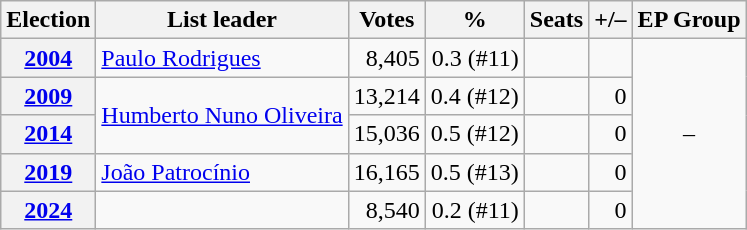<table class="wikitable" style="text-align:right;">
<tr>
<th>Election</th>
<th>List leader</th>
<th>Votes</th>
<th>%</th>
<th>Seats</th>
<th>+/–</th>
<th>EP Group</th>
</tr>
<tr>
<th><a href='#'>2004</a></th>
<td align=left><a href='#'>Paulo Rodrigues</a></td>
<td>8,405</td>
<td>0.3 (#11)</td>
<td></td>
<td></td>
<td rowspan=5 align=center>–</td>
</tr>
<tr>
<th><a href='#'>2009</a></th>
<td rowspan=2 align=left><a href='#'>Humberto Nuno Oliveira</a></td>
<td>13,214</td>
<td>0.4 (#12)</td>
<td></td>
<td>0</td>
</tr>
<tr>
<th><a href='#'>2014</a></th>
<td>15,036</td>
<td>0.5 (#12)</td>
<td></td>
<td>0</td>
</tr>
<tr>
<th><a href='#'>2019</a></th>
<td align=left><a href='#'>João Patrocínio</a></td>
<td>16,165</td>
<td>0.5 (#13)</td>
<td></td>
<td>0</td>
</tr>
<tr>
<th><a href='#'>2024</a></th>
<td align=left></td>
<td>8,540</td>
<td>0.2 (#11)</td>
<td></td>
<td>0</td>
</tr>
</table>
